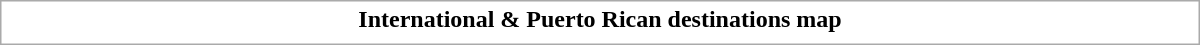<table class="collapsible uncollapsed" style="border:1px #aaa solid; width:50em; margin:0.2em auto">
<tr>
<th>International & Puerto Rican destinations map</th>
</tr>
<tr>
<td></td>
</tr>
</table>
